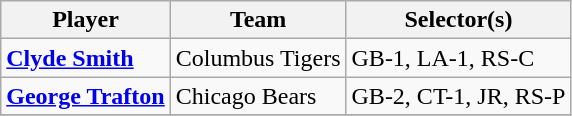<table class="wikitable" style="text-align:left;">
<tr>
<th>Player</th>
<th>Team</th>
<th>Selector(s)</th>
</tr>
<tr>
<td><strong><a href='#'>Clyde Smith</a></strong></td>
<td>Columbus Tigers</td>
<td>GB-1, LA-1, RS-C</td>
</tr>
<tr>
<td><strong><a href='#'>George Trafton</a></strong></td>
<td>Chicago Bears</td>
<td>GB-2, CT-1, JR, RS-P</td>
</tr>
<tr>
</tr>
</table>
